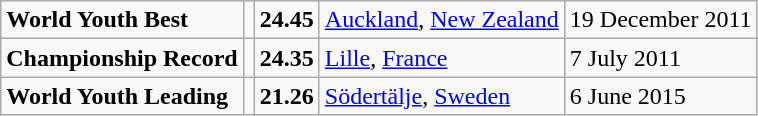<table class="wikitable">
<tr>
<td><strong>World Youth Best</strong></td>
<td></td>
<td><strong>24.45</strong></td>
<td><a href='#'>Auckland</a>, <a href='#'>New Zealand</a></td>
<td>19 December 2011</td>
</tr>
<tr>
<td><strong>Championship Record</strong></td>
<td></td>
<td><strong>24.35</strong></td>
<td><a href='#'>Lille</a>, <a href='#'>France</a></td>
<td>7 July 2011</td>
</tr>
<tr>
<td><strong>World Youth Leading</strong></td>
<td></td>
<td><strong>21.26</strong></td>
<td><a href='#'>Södertälje</a>, <a href='#'>Sweden</a></td>
<td>6 June 2015</td>
</tr>
</table>
